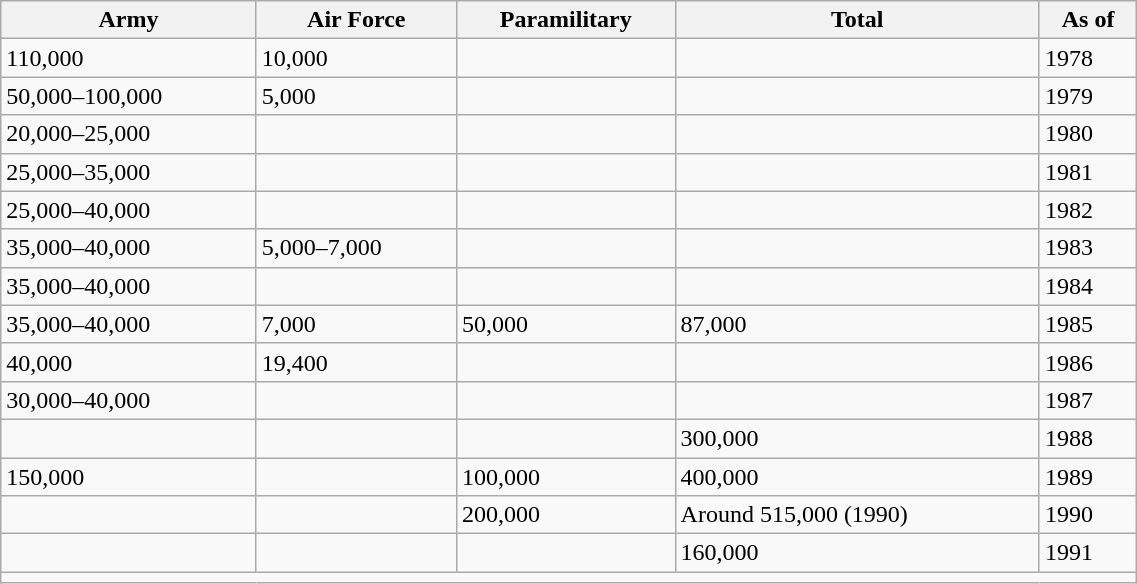<table class="wikitable" width="60%">
<tr>
<th>Army</th>
<th>Air Force</th>
<th>Paramilitary</th>
<th>Total</th>
<th>As of</th>
</tr>
<tr>
<td>110,000</td>
<td>10,000</td>
<td></td>
<td></td>
<td>1978</td>
</tr>
<tr>
<td>50,000–100,000</td>
<td>5,000</td>
<td></td>
<td></td>
<td>1979</td>
</tr>
<tr>
<td>20,000–25,000</td>
<td></td>
<td></td>
<td></td>
<td>1980</td>
</tr>
<tr>
<td>25,000–35,000</td>
<td></td>
<td></td>
<td></td>
<td>1981</td>
</tr>
<tr>
<td>25,000–40,000</td>
<td></td>
<td></td>
<td></td>
<td>1982</td>
</tr>
<tr>
<td>35,000–40,000</td>
<td>5,000–7,000</td>
<td></td>
<td></td>
<td>1983</td>
</tr>
<tr>
<td>35,000–40,000</td>
<td></td>
<td></td>
<td></td>
<td>1984</td>
</tr>
<tr>
<td>35,000–40,000</td>
<td>7,000</td>
<td>50,000</td>
<td>87,000</td>
<td>1985</td>
</tr>
<tr>
<td>40,000</td>
<td>19,400</td>
<td></td>
<td></td>
<td>1986</td>
</tr>
<tr>
<td>30,000–40,000</td>
<td></td>
<td></td>
<td></td>
<td>1987</td>
</tr>
<tr>
<td></td>
<td></td>
<td></td>
<td>300,000</td>
<td>1988</td>
</tr>
<tr>
<td>150,000</td>
<td></td>
<td>100,000</td>
<td>400,000</td>
<td>1989</td>
</tr>
<tr>
<td></td>
<td></td>
<td>200,000</td>
<td>Around 515,000 (1990)</td>
<td>1990</td>
</tr>
<tr>
<td></td>
<td></td>
<td></td>
<td>160,000</td>
<td>1991</td>
</tr>
<tr>
<td colspan="5"></td>
</tr>
</table>
